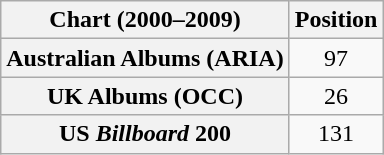<table class="wikitable sortable plainrowheaders" style="text-align:center">
<tr>
<th scope="col">Chart (2000–2009)</th>
<th scope="col">Position</th>
</tr>
<tr>
<th scope="row">Australian Albums (ARIA)</th>
<td>97</td>
</tr>
<tr>
<th scope="row">UK Albums (OCC)</th>
<td>26</td>
</tr>
<tr>
<th scope="row">US <em>Billboard</em> 200</th>
<td>131</td>
</tr>
</table>
